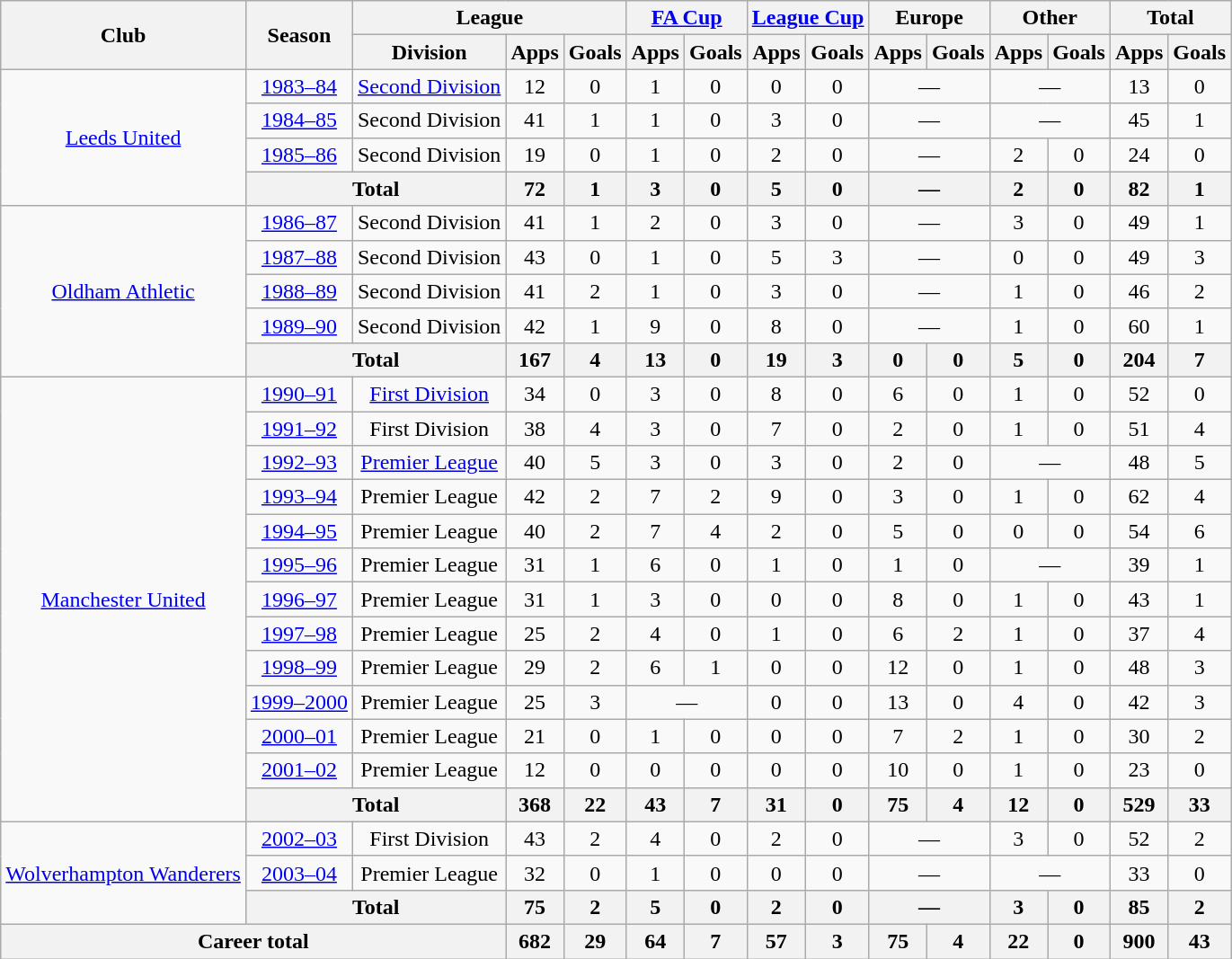<table class=wikitable style="text-align: center;">
<tr>
<th rowspan="2">Club</th>
<th rowspan="2">Season</th>
<th colspan="3">League</th>
<th colspan="2"><a href='#'>FA Cup</a></th>
<th colspan="2"><a href='#'>League Cup</a></th>
<th colspan="2">Europe</th>
<th colspan="2">Other</th>
<th colspan="2">Total</th>
</tr>
<tr>
<th>Division</th>
<th>Apps</th>
<th>Goals</th>
<th>Apps</th>
<th>Goals</th>
<th>Apps</th>
<th>Goals</th>
<th>Apps</th>
<th>Goals</th>
<th>Apps</th>
<th>Goals</th>
<th>Apps</th>
<th>Goals</th>
</tr>
<tr>
<td rowspan="4"><a href='#'>Leeds United</a></td>
<td><a href='#'>1983–84</a></td>
<td><a href='#'>Second Division</a></td>
<td>12</td>
<td>0</td>
<td>1</td>
<td>0</td>
<td>0</td>
<td>0</td>
<td colspan="2">—</td>
<td colspan="2">—</td>
<td>13</td>
<td>0</td>
</tr>
<tr>
<td><a href='#'>1984–85</a></td>
<td>Second Division</td>
<td>41</td>
<td>1</td>
<td>1</td>
<td>0</td>
<td>3</td>
<td>0</td>
<td colspan="2">—</td>
<td colspan="2">—</td>
<td>45</td>
<td>1</td>
</tr>
<tr>
<td><a href='#'>1985–86</a></td>
<td>Second Division</td>
<td>19</td>
<td>0</td>
<td>1</td>
<td>0</td>
<td>2</td>
<td>0</td>
<td colspan="2">—</td>
<td>2</td>
<td>0</td>
<td>24</td>
<td>0</td>
</tr>
<tr>
<th colspan="2">Total</th>
<th>72</th>
<th>1</th>
<th>3</th>
<th>0</th>
<th>5</th>
<th>0</th>
<th colspan="2">—</th>
<th>2</th>
<th>0</th>
<th>82</th>
<th>1</th>
</tr>
<tr>
<td rowspan="5"><a href='#'>Oldham Athletic</a></td>
<td><a href='#'>1986–87</a></td>
<td>Second Division</td>
<td>41</td>
<td>1</td>
<td>2</td>
<td>0</td>
<td>3</td>
<td>0</td>
<td colspan="2">—</td>
<td>3</td>
<td>0</td>
<td>49</td>
<td>1</td>
</tr>
<tr>
<td><a href='#'>1987–88</a></td>
<td>Second Division</td>
<td>43</td>
<td>0</td>
<td>1</td>
<td>0</td>
<td>5</td>
<td>3</td>
<td colspan="2">—</td>
<td>0</td>
<td>0</td>
<td>49</td>
<td>3</td>
</tr>
<tr>
<td><a href='#'>1988–89</a></td>
<td>Second Division</td>
<td>41</td>
<td>2</td>
<td>1</td>
<td>0</td>
<td>3</td>
<td>0</td>
<td colspan="2">—</td>
<td>1</td>
<td>0</td>
<td>46</td>
<td>2</td>
</tr>
<tr>
<td><a href='#'>1989–90</a></td>
<td>Second Division</td>
<td>42</td>
<td>1</td>
<td>9</td>
<td>0</td>
<td>8</td>
<td>0</td>
<td colspan="2">—</td>
<td>1</td>
<td>0</td>
<td>60</td>
<td>1</td>
</tr>
<tr>
<th colspan="2">Total</th>
<th>167</th>
<th>4</th>
<th>13</th>
<th>0</th>
<th>19</th>
<th>3</th>
<th>0</th>
<th>0</th>
<th>5</th>
<th>0</th>
<th>204</th>
<th>7</th>
</tr>
<tr>
<td rowspan="13"><a href='#'>Manchester United</a></td>
<td><a href='#'>1990–91</a></td>
<td><a href='#'>First Division</a></td>
<td>34</td>
<td>0</td>
<td>3</td>
<td>0</td>
<td>8</td>
<td>0</td>
<td>6</td>
<td>0</td>
<td>1</td>
<td>0</td>
<td>52</td>
<td>0</td>
</tr>
<tr>
<td><a href='#'>1991–92</a></td>
<td>First Division</td>
<td>38</td>
<td>4</td>
<td>3</td>
<td>0</td>
<td>7</td>
<td>0</td>
<td>2</td>
<td>0</td>
<td>1</td>
<td>0</td>
<td>51</td>
<td>4</td>
</tr>
<tr>
<td><a href='#'>1992–93</a></td>
<td><a href='#'>Premier League</a></td>
<td>40</td>
<td>5</td>
<td>3</td>
<td>0</td>
<td>3</td>
<td>0</td>
<td>2</td>
<td>0</td>
<td colspan="2">—</td>
<td>48</td>
<td>5</td>
</tr>
<tr>
<td><a href='#'>1993–94</a></td>
<td>Premier League</td>
<td>42</td>
<td>2</td>
<td>7</td>
<td>2</td>
<td>9</td>
<td>0</td>
<td>3</td>
<td>0</td>
<td>1</td>
<td>0</td>
<td>62</td>
<td>4</td>
</tr>
<tr>
<td><a href='#'>1994–95</a></td>
<td>Premier League</td>
<td>40</td>
<td>2</td>
<td>7</td>
<td>4</td>
<td>2</td>
<td>0</td>
<td>5</td>
<td>0</td>
<td>0</td>
<td>0</td>
<td>54</td>
<td>6</td>
</tr>
<tr>
<td><a href='#'>1995–96</a></td>
<td>Premier League</td>
<td>31</td>
<td>1</td>
<td>6</td>
<td>0</td>
<td>1</td>
<td>0</td>
<td>1</td>
<td>0</td>
<td colspan="2">—</td>
<td>39</td>
<td>1</td>
</tr>
<tr>
<td><a href='#'>1996–97</a></td>
<td>Premier League</td>
<td>31</td>
<td>1</td>
<td>3</td>
<td>0</td>
<td>0</td>
<td>0</td>
<td>8</td>
<td>0</td>
<td>1</td>
<td>0</td>
<td>43</td>
<td>1</td>
</tr>
<tr>
<td><a href='#'>1997–98</a></td>
<td>Premier League</td>
<td>25</td>
<td>2</td>
<td>4</td>
<td>0</td>
<td>1</td>
<td>0</td>
<td>6</td>
<td>2</td>
<td>1</td>
<td>0</td>
<td>37</td>
<td>4</td>
</tr>
<tr>
<td><a href='#'>1998–99</a></td>
<td>Premier League</td>
<td>29</td>
<td>2</td>
<td>6</td>
<td>1</td>
<td>0</td>
<td>0</td>
<td>12</td>
<td>0</td>
<td>1</td>
<td>0</td>
<td>48</td>
<td>3</td>
</tr>
<tr>
<td><a href='#'>1999–2000</a></td>
<td>Premier League</td>
<td>25</td>
<td>3</td>
<td colspan="2">—</td>
<td>0</td>
<td>0</td>
<td>13</td>
<td>0</td>
<td>4</td>
<td>0</td>
<td>42</td>
<td>3</td>
</tr>
<tr>
<td><a href='#'>2000–01</a></td>
<td>Premier League</td>
<td>21</td>
<td>0</td>
<td>1</td>
<td>0</td>
<td>0</td>
<td>0</td>
<td>7</td>
<td>2</td>
<td>1</td>
<td>0</td>
<td>30</td>
<td>2</td>
</tr>
<tr>
<td><a href='#'>2001–02</a></td>
<td>Premier League</td>
<td>12</td>
<td>0</td>
<td>0</td>
<td>0</td>
<td>0</td>
<td>0</td>
<td>10</td>
<td>0</td>
<td>1</td>
<td>0</td>
<td>23</td>
<td>0</td>
</tr>
<tr>
<th colspan="2">Total</th>
<th>368</th>
<th>22</th>
<th>43</th>
<th>7</th>
<th>31</th>
<th>0</th>
<th>75</th>
<th>4</th>
<th>12</th>
<th>0</th>
<th>529</th>
<th>33</th>
</tr>
<tr>
<td rowspan="3"><a href='#'>Wolverhampton Wanderers</a></td>
<td><a href='#'>2002–03</a></td>
<td>First Division</td>
<td>43</td>
<td>2</td>
<td>4</td>
<td>0</td>
<td>2</td>
<td>0</td>
<td colspan="2">—</td>
<td>3</td>
<td>0</td>
<td>52</td>
<td>2</td>
</tr>
<tr>
<td><a href='#'>2003–04</a></td>
<td>Premier League</td>
<td>32</td>
<td>0</td>
<td>1</td>
<td>0</td>
<td>0</td>
<td>0</td>
<td colspan="2">—</td>
<td colspan="2">—</td>
<td>33</td>
<td>0</td>
</tr>
<tr>
<th colspan="2">Total</th>
<th>75</th>
<th>2</th>
<th>5</th>
<th>0</th>
<th>2</th>
<th>0</th>
<th colspan="2">—</th>
<th>3</th>
<th>0</th>
<th>85</th>
<th>2</th>
</tr>
<tr>
<th colspan="3">Career total</th>
<th>682</th>
<th>29</th>
<th>64</th>
<th>7</th>
<th>57</th>
<th>3</th>
<th>75</th>
<th>4</th>
<th>22</th>
<th>0</th>
<th>900</th>
<th>43</th>
</tr>
</table>
